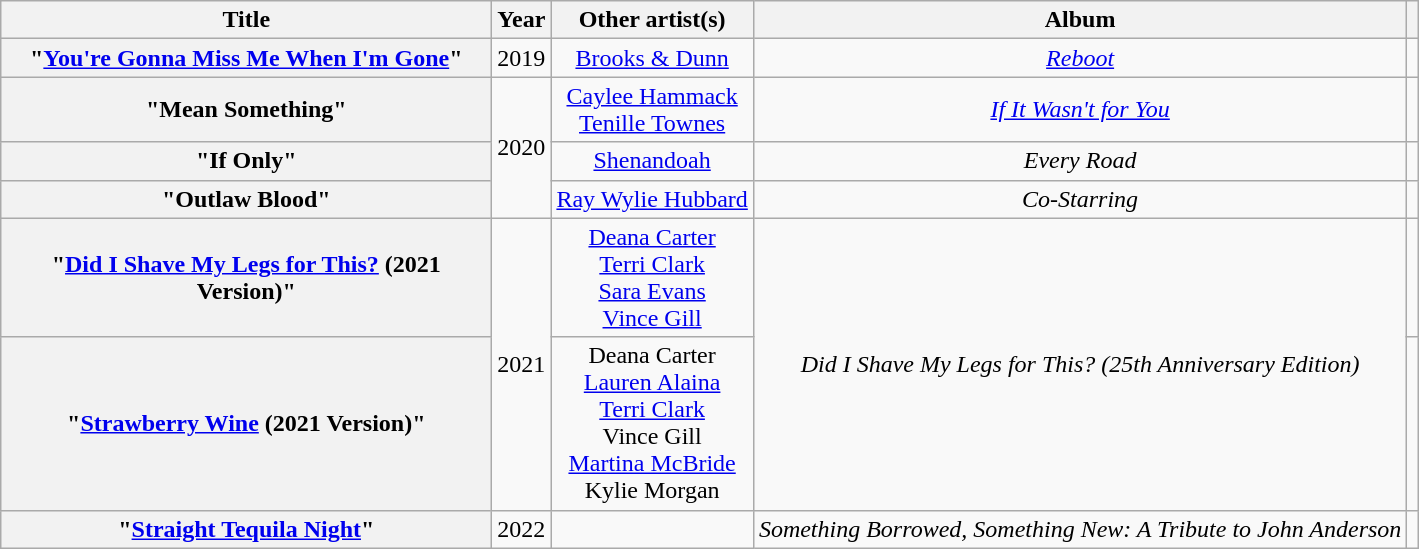<table class="wikitable plainrowheaders" style="text-align:center;">
<tr>
<th scope="col" style="width:20em;">Title</th>
<th scope="col">Year</th>
<th scope="col">Other artist(s)</th>
<th scope="col">Album</th>
<th scope="col"></th>
</tr>
<tr>
<th scope="row">"<a href='#'>You're Gonna Miss Me When I'm Gone</a>"</th>
<td>2019</td>
<td><a href='#'>Brooks & Dunn</a></td>
<td><em><a href='#'>Reboot</a></em></td>
<td></td>
</tr>
<tr>
<th scope="row">"Mean Something"</th>
<td rowspan="3">2020</td>
<td><a href='#'>Caylee Hammack</a><br><a href='#'>Tenille Townes</a></td>
<td><em><a href='#'>If It Wasn't for You</a></em></td>
<td></td>
</tr>
<tr>
<th scope="row">"If Only"</th>
<td><a href='#'>Shenandoah</a></td>
<td><em>Every Road</em></td>
<td></td>
</tr>
<tr>
<th scope="row">"Outlaw Blood"</th>
<td><a href='#'>Ray Wylie Hubbard</a></td>
<td><em>Co-Starring</em></td>
<td></td>
</tr>
<tr>
<th scope="row">"<a href='#'>Did I Shave My Legs for This?</a> (2021 Version)"</th>
<td rowspan="2">2021</td>
<td><a href='#'>Deana Carter</a><br><a href='#'>Terri Clark</a><br><a href='#'>Sara Evans</a><br><a href='#'>Vince Gill</a></td>
<td rowspan="2"><em>Did I Shave My Legs for This? (25th Anniversary Edition)</em></td>
<td></td>
</tr>
<tr>
<th scope="row">"<a href='#'>Strawberry Wine</a> (2021 Version)"</th>
<td>Deana Carter<br><a href='#'>Lauren Alaina</a><br><a href='#'>Terri Clark</a><br>Vince Gill<br><a href='#'>Martina McBride</a><br>Kylie Morgan</td>
<td></td>
</tr>
<tr>
<th scope="row">"<a href='#'>Straight Tequila Night</a>"</th>
<td>2022</td>
<td></td>
<td><em>Something Borrowed, Something New: A Tribute to John Anderson</em></td>
<td></td>
</tr>
</table>
